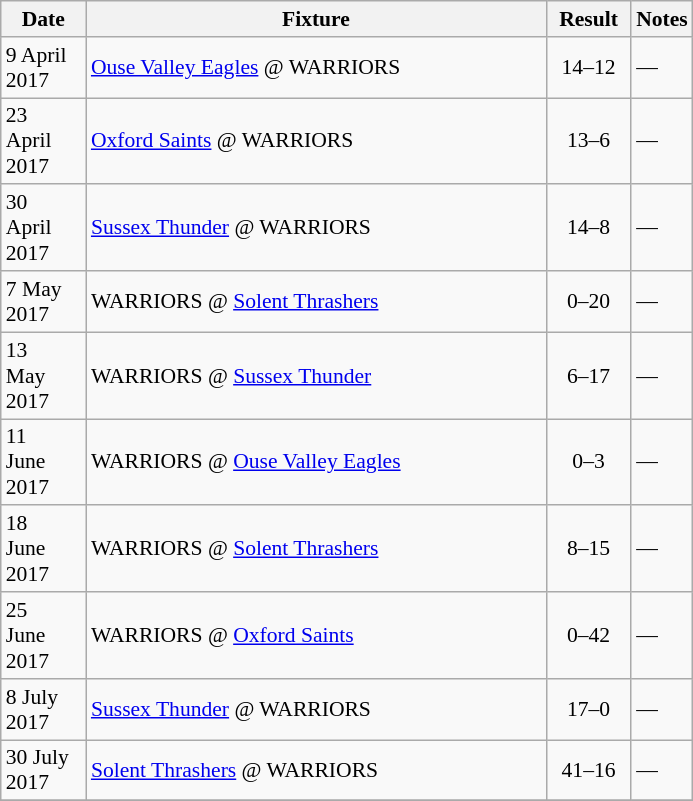<table class="wikitable" style="font-size: 90%;">
<tr>
<th width="50">Date</th>
<th width="300">Fixture</th>
<th width="50">Result</th>
<th>Notes</th>
</tr>
<tr>
<td style="padding-right:10px;">9 April 2017</td>
<td align="left"><a href='#'>Ouse Valley Eagles</a> @ WARRIORS</td>
<td align="center">14–12</td>
<td>—</td>
</tr>
<tr>
<td style="padding-right:10px;">23 April 2017</td>
<td align="left"><a href='#'>Oxford Saints</a> @ WARRIORS</td>
<td align="center">13–6</td>
<td>—</td>
</tr>
<tr>
<td style="padding-right:10px;">30 April 2017</td>
<td align="left"><a href='#'>Sussex Thunder</a> @ WARRIORS</td>
<td align="center">14–8</td>
<td>—</td>
</tr>
<tr>
<td style="padding-right:10px;">7 May 2017</td>
<td align="left">WARRIORS @ <a href='#'>Solent Thrashers</a></td>
<td align="center">0–20</td>
<td>—</td>
</tr>
<tr>
<td style="padding-right:10px;">13 May 2017</td>
<td align="left">WARRIORS @ <a href='#'>Sussex Thunder</a></td>
<td align="center">6–17</td>
<td>—</td>
</tr>
<tr>
<td style="padding-right:10px;">11 June 2017</td>
<td align="left">WARRIORS @ <a href='#'>Ouse Valley Eagles</a></td>
<td align="center">0–3</td>
<td>—</td>
</tr>
<tr>
<td style="padding-right:10px;">18 June 2017</td>
<td align="left">WARRIORS @ <a href='#'>Solent Thrashers</a></td>
<td align="center">8–15</td>
<td>—</td>
</tr>
<tr>
<td style="padding-right:10px;">25 June 2017</td>
<td align="left">WARRIORS @ <a href='#'>Oxford Saints</a></td>
<td align="center">0–42</td>
<td>—</td>
</tr>
<tr>
<td style="padding-right:10px;">8 July 2017</td>
<td align="left"><a href='#'>Sussex Thunder</a>  @ WARRIORS</td>
<td align="center">17–0</td>
<td>—</td>
</tr>
<tr>
<td style="padding-right:10px;">30 July 2017</td>
<td align="left"><a href='#'>Solent Thrashers</a>  @ WARRIORS</td>
<td align="center">41–16</td>
<td>—</td>
</tr>
<tr>
</tr>
</table>
